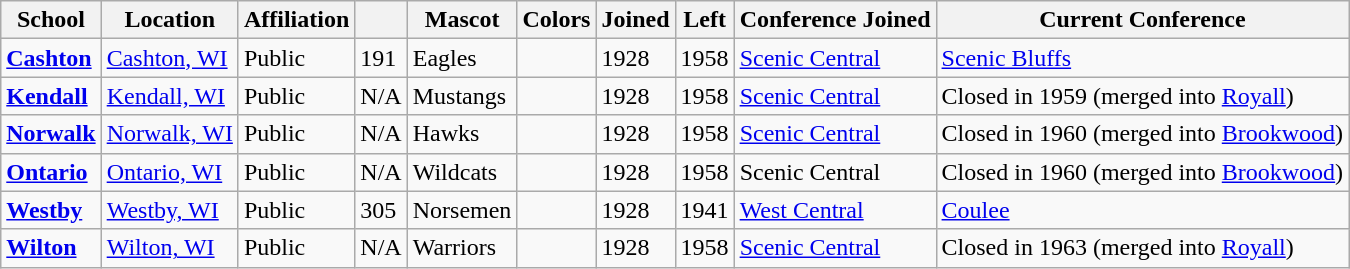<table class="wikitable sortable">
<tr>
<th>School</th>
<th>Location</th>
<th>Affiliation</th>
<th></th>
<th>Mascot</th>
<th>Colors</th>
<th>Joined</th>
<th>Left</th>
<th>Conference Joined</th>
<th>Current Conference</th>
</tr>
<tr>
<td><a href='#'><strong>Cashton</strong></a></td>
<td><a href='#'>Cashton, WI</a></td>
<td>Public</td>
<td>191</td>
<td>Eagles</td>
<td> </td>
<td>1928</td>
<td>1958</td>
<td><a href='#'>Scenic Central</a></td>
<td><a href='#'>Scenic Bluffs</a></td>
</tr>
<tr>
<td><a href='#'><strong>Kendall</strong></a></td>
<td><a href='#'>Kendall, WI</a></td>
<td>Public</td>
<td>N/A</td>
<td>Mustangs</td>
<td> </td>
<td>1928</td>
<td>1958</td>
<td><a href='#'>Scenic Central</a></td>
<td>Closed in 1959 (merged into <a href='#'>Royall</a>)</td>
</tr>
<tr>
<td><a href='#'><strong>Norwalk</strong></a></td>
<td><a href='#'>Norwalk, WI</a></td>
<td>Public</td>
<td>N/A</td>
<td>Hawks</td>
<td> </td>
<td>1928</td>
<td>1958</td>
<td><a href='#'>Scenic Central</a></td>
<td>Closed in 1960 (merged into <a href='#'>Brookwood</a>)</td>
</tr>
<tr>
<td><a href='#'><strong>Ontario</strong></a></td>
<td><a href='#'>Ontario, WI</a></td>
<td>Public</td>
<td>N/A</td>
<td>Wildcats</td>
<td> </td>
<td>1928</td>
<td>1958</td>
<td>Scenic Central</td>
<td>Closed in 1960 (merged into <a href='#'>Brookwood</a>)</td>
</tr>
<tr>
<td><a href='#'><strong>Westby</strong></a></td>
<td><a href='#'>Westby, WI</a></td>
<td>Public</td>
<td>305</td>
<td>Norsemen</td>
<td> </td>
<td>1928</td>
<td>1941</td>
<td><a href='#'>West Central</a></td>
<td><a href='#'>Coulee</a></td>
</tr>
<tr>
<td><a href='#'><strong>Wilton</strong></a></td>
<td><a href='#'>Wilton, WI</a></td>
<td>Public</td>
<td>N/A</td>
<td>Warriors</td>
<td> </td>
<td>1928</td>
<td>1958</td>
<td><a href='#'>Scenic Central</a></td>
<td>Closed in 1963 (merged into <a href='#'>Royall</a>)</td>
</tr>
</table>
